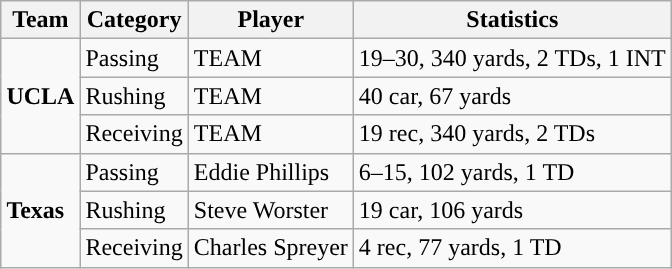<table class="wikitable" style="float: right;">
<tr>
<th>Team</th>
<th>Category</th>
<th>Player</th>
<th>Statistics</th>
</tr>
<tr>
<td rowspan=3><strong>UCLA</strong></td>
<td>Passing</td>
<td>TEAM</td>
<td>19–30, 340 yards, 2 TDs, 1 INT</td>
</tr>
<tr>
<td>Rushing</td>
<td>TEAM</td>
<td>40 car, 67 yards</td>
</tr>
<tr>
<td>Receiving</td>
<td>TEAM</td>
<td>19 rec, 340 yards, 2 TDs</td>
</tr>
<tr>
<td rowspan=3><strong>Texas</strong></td>
<td>Passing</td>
<td>Eddie Phillips</td>
<td>6–15, 102 yards, 1 TD</td>
</tr>
<tr>
<td>Rushing</td>
<td>Steve Worster</td>
<td>19 car, 106 yards</td>
</tr>
<tr>
<td>Receiving</td>
<td>Charles Spreyer</td>
<td>4 rec, 77 yards, 1 TD</td>
</tr>
</table>
